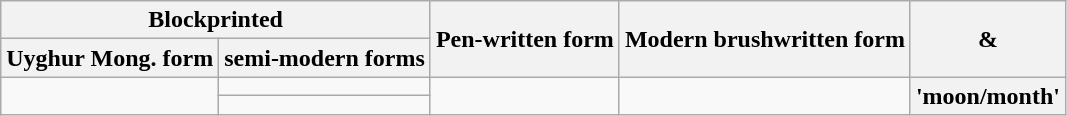<table class="wikitable" style="text-align: center">
<tr>
<th colspan="2">Blockprinted</th>
<th rowspan="2">Pen-written form</th>
<th rowspan="2">Modern brushwritten form</th>
<th rowspan="2"><em></em> & </th>
</tr>
<tr>
<th>Uyghur Mong. form</th>
<th>semi-modern forms</th>
</tr>
<tr>
<td rowspan="2"></td>
<td></td>
<td rowspan="2"></td>
<td rowspan="2"></td>
<th rowspan="2"><em></em> 'moon/month'</th>
</tr>
<tr>
<td></td>
</tr>
</table>
